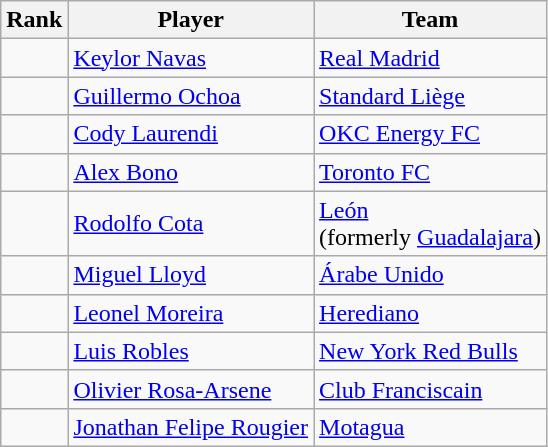<table class="wikitable">
<tr>
<th>Rank</th>
<th>Player</th>
<th>Team</th>
</tr>
<tr>
<td></td>
<td> <a href='#'>Keylor Navas</a></td>
<td> <a href='#'>Real Madrid</a></td>
</tr>
<tr>
<td></td>
<td> <a href='#'>Guillermo Ochoa</a></td>
<td> <a href='#'>Standard Liège</a></td>
</tr>
<tr>
<td></td>
<td> <a href='#'>Cody Laurendi</a></td>
<td> <a href='#'>OKC Energy FC</a></td>
</tr>
<tr>
<td></td>
<td> <a href='#'>Alex Bono</a></td>
<td> <a href='#'>Toronto FC</a></td>
</tr>
<tr>
<td></td>
<td> <a href='#'>Rodolfo Cota</a></td>
<td> <a href='#'>León</a><br> (formerly  <a href='#'>Guadalajara</a>)</td>
</tr>
<tr>
<td></td>
<td> <a href='#'>Miguel Lloyd</a></td>
<td> <a href='#'>Árabe Unido</a></td>
</tr>
<tr>
<td></td>
<td> <a href='#'>Leonel Moreira</a></td>
<td> <a href='#'>Herediano</a></td>
</tr>
<tr>
<td></td>
<td> <a href='#'>Luis Robles</a></td>
<td> <a href='#'>New York Red Bulls</a></td>
</tr>
<tr>
<td></td>
<td> <a href='#'>Olivier Rosa-Arsene</a></td>
<td> <a href='#'>Club Franciscain</a></td>
</tr>
<tr>
<td></td>
<td> <a href='#'>Jonathan Felipe Rougier</a></td>
<td> <a href='#'>Motagua</a></td>
</tr>
</table>
